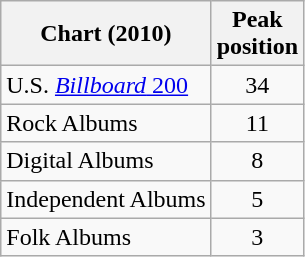<table class="wikitable">
<tr>
<th>Chart (2010)</th>
<th>Peak<br>position</th>
</tr>
<tr>
<td>U.S. <a href='#'><em>Billboard</em> 200</a></td>
<td style="text-align:center;">34</td>
</tr>
<tr>
<td>Rock Albums</td>
<td style="text-align:center;">11</td>
</tr>
<tr>
<td>Digital Albums</td>
<td style="text-align:center;">8</td>
</tr>
<tr>
<td>Independent Albums</td>
<td style="text-align:center;">5</td>
</tr>
<tr>
<td>Folk Albums</td>
<td style="text-align:center;">3</td>
</tr>
</table>
